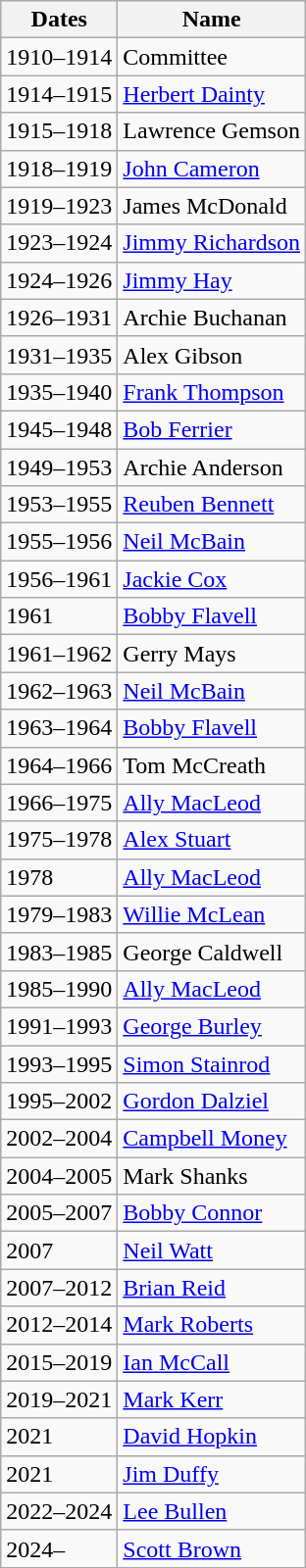<table class="wikitable">
<tr>
<th>Dates</th>
<th>Name</th>
</tr>
<tr>
<td>1910–1914</td>
<td>Committee</td>
</tr>
<tr>
<td>1914–1915</td>
<td> <a href='#'>Herbert Dainty</a></td>
</tr>
<tr>
<td>1915–1918</td>
<td> Lawrence Gemson</td>
</tr>
<tr>
<td>1918–1919</td>
<td> <a href='#'>John Cameron</a></td>
</tr>
<tr>
<td>1919–1923</td>
<td> James McDonald</td>
</tr>
<tr>
<td>1923–1924</td>
<td> <a href='#'>Jimmy Richardson</a></td>
</tr>
<tr>
<td>1924–1926</td>
<td> <a href='#'>Jimmy Hay</a></td>
</tr>
<tr>
<td>1926–1931</td>
<td> Archie Buchanan</td>
</tr>
<tr>
<td>1931–1935</td>
<td> Alex Gibson</td>
</tr>
<tr>
<td>1935–1940</td>
<td> <a href='#'>Frank Thompson</a></td>
</tr>
<tr>
<td>1945–1948</td>
<td> <a href='#'>Bob Ferrier</a></td>
</tr>
<tr>
<td>1949–1953</td>
<td> Archie Anderson</td>
</tr>
<tr>
<td>1953–1955</td>
<td> <a href='#'>Reuben Bennett</a></td>
</tr>
<tr>
<td>1955–1956</td>
<td> <a href='#'>Neil McBain</a></td>
</tr>
<tr>
<td>1956–1961</td>
<td> <a href='#'>Jackie Cox</a></td>
</tr>
<tr>
<td>1961</td>
<td> <a href='#'>Bobby Flavell</a></td>
</tr>
<tr>
<td>1961–1962</td>
<td> Gerry Mays</td>
</tr>
<tr>
<td>1962–1963</td>
<td> <a href='#'>Neil McBain</a></td>
</tr>
<tr>
<td>1963–1964</td>
<td> <a href='#'>Bobby Flavell</a></td>
</tr>
<tr>
<td>1964–1966</td>
<td> Tom McCreath</td>
</tr>
<tr>
<td>1966–1975</td>
<td> <a href='#'>Ally MacLeod</a></td>
</tr>
<tr>
<td>1975–1978</td>
<td> <a href='#'>Alex Stuart</a></td>
</tr>
<tr>
<td>1978</td>
<td> <a href='#'>Ally MacLeod</a></td>
</tr>
<tr>
<td>1979–1983</td>
<td> <a href='#'>Willie McLean</a></td>
</tr>
<tr>
<td>1983–1985</td>
<td> George Caldwell</td>
</tr>
<tr>
<td>1985–1990</td>
<td> <a href='#'>Ally MacLeod</a></td>
</tr>
<tr>
<td>1991–1993</td>
<td> <a href='#'>George Burley</a></td>
</tr>
<tr>
<td>1993–1995</td>
<td> <a href='#'>Simon Stainrod</a></td>
</tr>
<tr>
<td>1995–2002</td>
<td> <a href='#'>Gordon Dalziel</a></td>
</tr>
<tr>
<td>2002–2004</td>
<td> <a href='#'>Campbell Money</a></td>
</tr>
<tr>
<td>2004–2005</td>
<td> Mark Shanks</td>
</tr>
<tr>
<td>2005–2007</td>
<td> <a href='#'>Bobby Connor</a></td>
</tr>
<tr>
<td>2007</td>
<td> <a href='#'>Neil Watt</a></td>
</tr>
<tr>
<td>2007–2012</td>
<td> <a href='#'>Brian Reid</a></td>
</tr>
<tr>
<td>2012–2014</td>
<td> <a href='#'>Mark Roberts</a></td>
</tr>
<tr>
<td>2015–2019</td>
<td> <a href='#'>Ian McCall</a></td>
</tr>
<tr>
<td>2019–2021</td>
<td> <a href='#'>Mark Kerr</a></td>
</tr>
<tr>
<td>2021</td>
<td> <a href='#'>David Hopkin</a></td>
</tr>
<tr>
<td>2021</td>
<td> <a href='#'>Jim Duffy</a></td>
</tr>
<tr>
<td>2022–2024</td>
<td> <a href='#'>Lee Bullen</a></td>
</tr>
<tr>
<td>2024–</td>
<td> <a href='#'>Scott Brown</a></td>
</tr>
</table>
